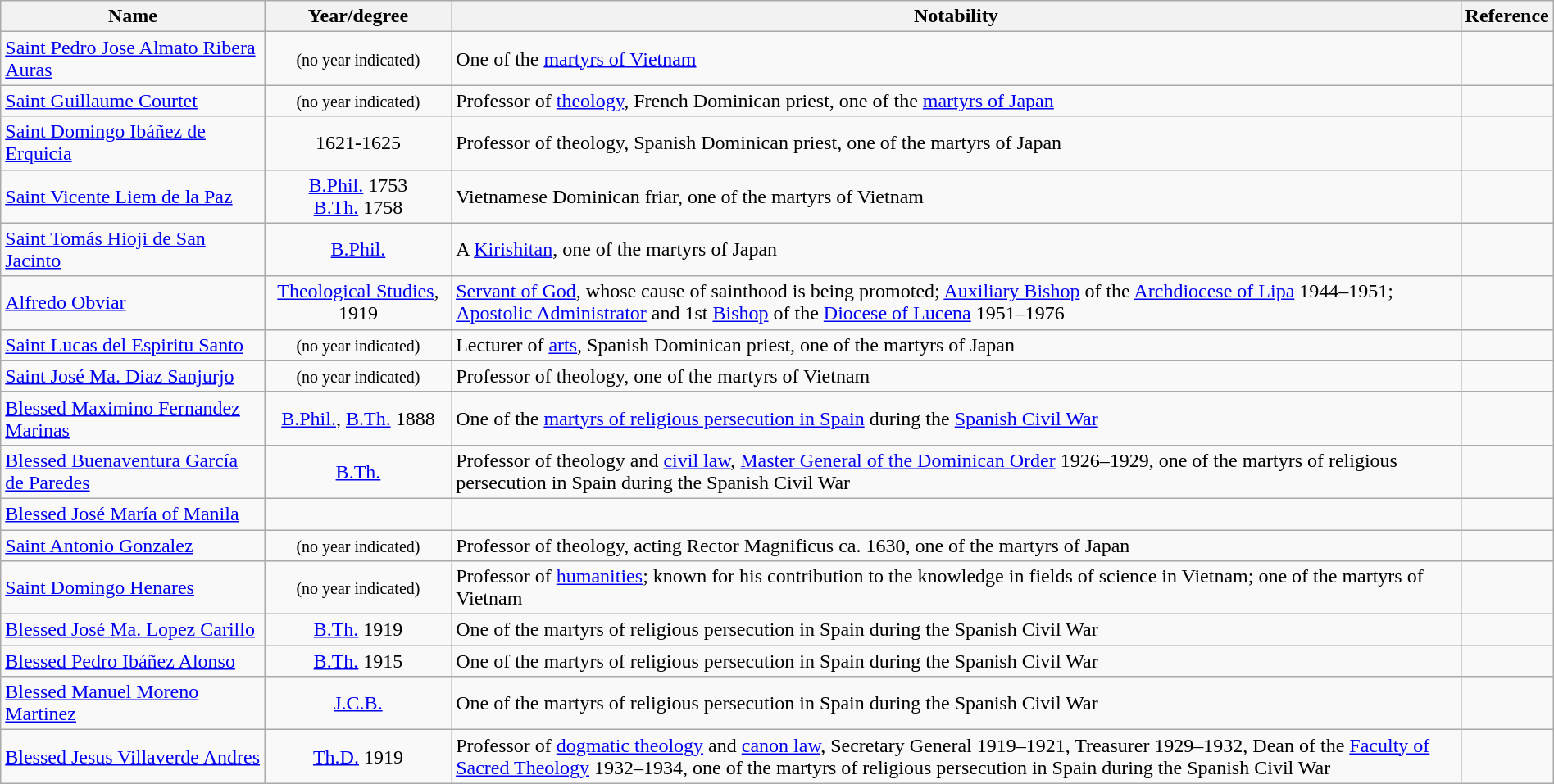<table class="wikitable sortable" style="width:100%;">
<tr>
<th style="width:*;">Name</th>
<th style="width:12%;">Year/degree</th>
<th style="width:65%;" class="unsortable">Notability</th>
<th style="width:*;" class="unsortable">Reference</th>
</tr>
<tr>
<td><a href='#'>Saint Pedro Jose Almato Ribera Auras</a></td>
<td align=center><small>(no year indicated)</small></td>
<td>One of the <a href='#'>martyrs of Vietnam</a></td>
<td align=center></td>
</tr>
<tr>
<td><a href='#'>Saint Guillaume Courtet</a></td>
<td align=center><small>(no year indicated)</small></td>
<td>Professor of <a href='#'>theology</a>, French Dominican priest, one of the <a href='#'>martyrs of Japan</a></td>
<td align=center></td>
</tr>
<tr>
<td><a href='#'>Saint Domingo Ibáñez de Erquicia</a></td>
<td align=center>1621-1625</td>
<td>Professor of theology, Spanish Dominican priest, one of the martyrs of Japan</td>
<td align=center></td>
</tr>
<tr>
<td><a href='#'>Saint Vicente Liem de la Paz</a></td>
<td align=center><a href='#'>B.Phil.</a> 1753<br><a href='#'>B.Th.</a> 1758</td>
<td>Vietnamese Dominican friar, one of the martyrs of Vietnam</td>
<td align=center></td>
</tr>
<tr>
<td><a href='#'>Saint Tomás Hioji de San Jacinto</a></td>
<td align=center><a href='#'>B.Phil.</a></td>
<td>A <a href='#'>Kirishitan</a>, one of the martyrs of Japan</td>
<td align=center></td>
</tr>
<tr>
<td><a href='#'>Alfredo Obviar</a></td>
<td align=center><a href='#'>Theological Studies</a>, 1919</td>
<td><a href='#'>Servant of God</a>, whose cause of sainthood is being promoted; <a href='#'>Auxiliary Bishop</a> of the <a href='#'>Archdiocese of Lipa</a> 1944–1951; <a href='#'>Apostolic Administrator</a> and 1st <a href='#'>Bishop</a> of the <a href='#'>Diocese of Lucena</a> 1951–1976</td>
<td align=center></td>
</tr>
<tr>
<td><a href='#'>Saint Lucas del Espiritu Santo</a></td>
<td align=center><small>(no year indicated)</small></td>
<td>Lecturer of <a href='#'>arts</a>, Spanish Dominican priest, one of the martyrs of Japan</td>
<td align=center></td>
</tr>
<tr>
<td><a href='#'>Saint José Ma. Diaz Sanjurjo</a></td>
<td align=center><small>(no year indicated)</small></td>
<td>Professor of theology, one of the martyrs of Vietnam</td>
<td align=center></td>
</tr>
<tr>
<td><a href='#'>Blessed Maximino Fernandez Marinas</a></td>
<td align=center><a href='#'>B.Phil.</a>, <a href='#'>B.Th.</a> 1888</td>
<td>One of the <a href='#'>martyrs of religious persecution in Spain</a> during the <a href='#'>Spanish Civil War</a></td>
<td align=center></td>
</tr>
<tr>
<td><a href='#'>Blessed Buenaventura García de Paredes</a></td>
<td align=center><a href='#'>B.Th.</a></td>
<td>Professor of theology and <a href='#'>civil law</a>, <a href='#'>Master General of the Dominican Order</a> 1926–1929, one of the martyrs of religious persecution in Spain during the Spanish Civil War</td>
<td align=center></td>
</tr>
<tr>
<td><a href='#'>Blessed José María of Manila</a></td>
<td align=center></td>
<td></td>
<td align=center></td>
</tr>
<tr>
<td><a href='#'>Saint Antonio Gonzalez</a></td>
<td align=center><small>(no year indicated)</small></td>
<td>Professor of theology, acting Rector Magnificus ca. 1630, one of the martyrs of Japan</td>
<td align=center></td>
</tr>
<tr>
<td><a href='#'>Saint Domingo Henares</a></td>
<td align=center><small>(no year indicated)</small></td>
<td>Professor of <a href='#'>humanities</a>; known for his contribution to the knowledge in fields of science in Vietnam; one of the martyrs of Vietnam</td>
<td align=center></td>
</tr>
<tr>
<td><a href='#'>Blessed José Ma. Lopez Carillo</a></td>
<td align=center><a href='#'>B.Th.</a> 1919</td>
<td>One of the martyrs of religious persecution in Spain during the Spanish Civil War</td>
<td align=center></td>
</tr>
<tr>
<td><a href='#'>Blessed Pedro Ibáñez Alonso</a></td>
<td align=center><a href='#'>B.Th.</a> 1915</td>
<td>One of the martyrs of religious persecution in Spain during the Spanish Civil War</td>
<td align=center></td>
</tr>
<tr>
<td><a href='#'>Blessed Manuel Moreno Martinez</a></td>
<td align=center><a href='#'>J.C.B.</a></td>
<td>One of the martyrs of religious persecution in Spain during the Spanish Civil War</td>
<td align=center></td>
</tr>
<tr>
<td><a href='#'>Blessed Jesus Villaverde Andres</a></td>
<td align=center><a href='#'>Th.D.</a> 1919</td>
<td>Professor of <a href='#'>dogmatic theology</a> and <a href='#'>canon law</a>, Secretary General 1919–1921, Treasurer 1929–1932, Dean of the <a href='#'>Faculty of Sacred Theology</a> 1932–1934, one of the martyrs of religious persecution in Spain during the Spanish Civil War</td>
<td align=center></td>
</tr>
</table>
